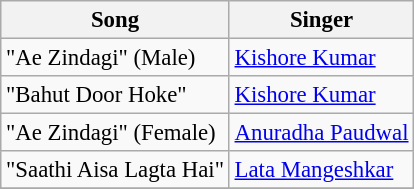<table class="wikitable" style="font-size:95%;">
<tr>
<th>Song</th>
<th>Singer</th>
</tr>
<tr>
<td>"Ae Zindagi" (Male)</td>
<td><a href='#'>Kishore Kumar</a></td>
</tr>
<tr>
<td>"Bahut Door Hoke"</td>
<td><a href='#'>Kishore Kumar</a></td>
</tr>
<tr>
<td>"Ae Zindagi" (Female)</td>
<td><a href='#'>Anuradha Paudwal</a></td>
</tr>
<tr>
<td>"Saathi Aisa Lagta Hai"</td>
<td><a href='#'>Lata Mangeshkar</a></td>
</tr>
<tr>
</tr>
</table>
